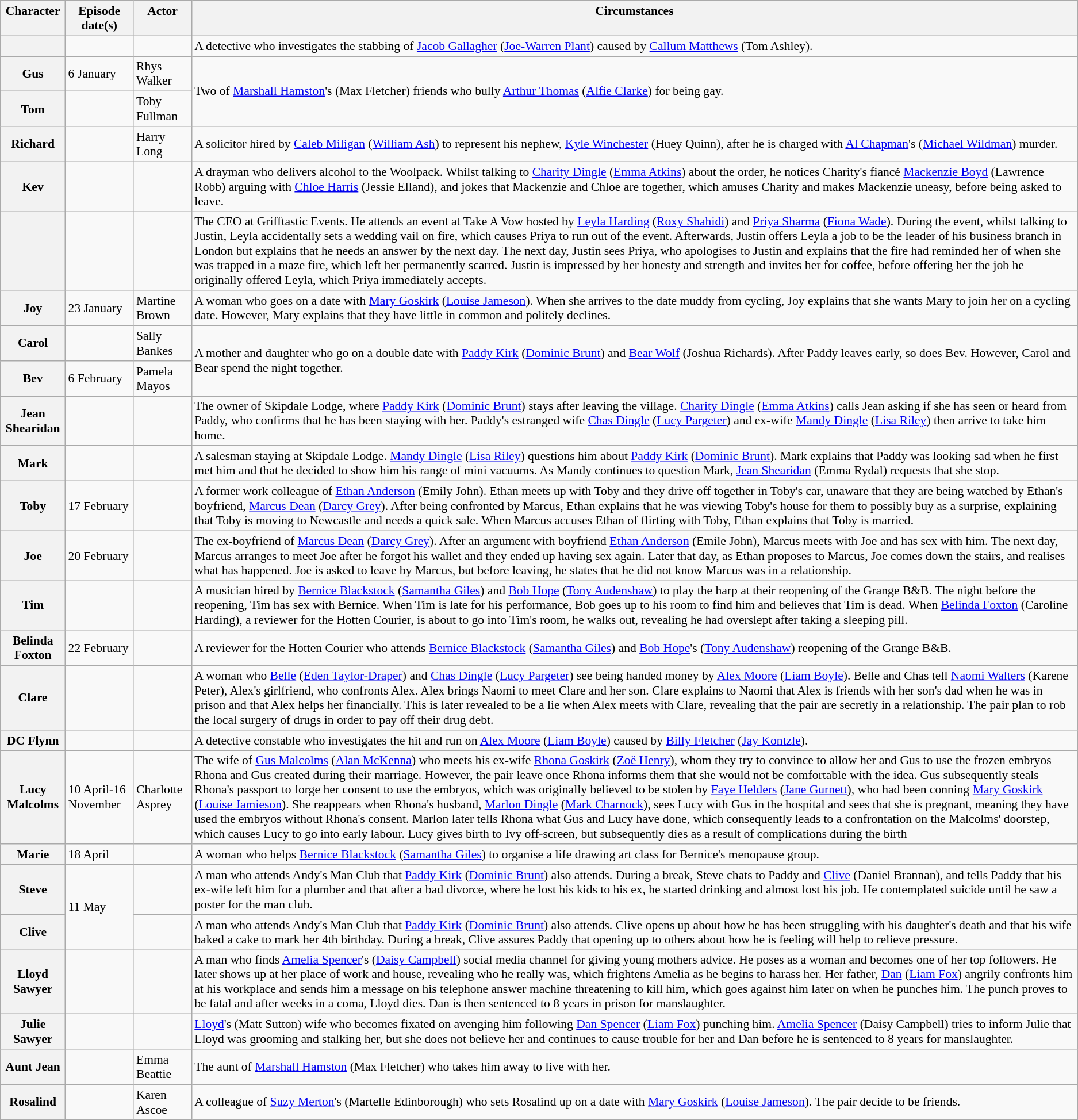<table class="wikitable plainrowheaders" style="font-size:90%">
<tr valign="top">
<th scope="col">Character</th>
<th scope="col">Episode date(s)</th>
<th scope="col">Actor</th>
<th scope="col">Circumstances</th>
</tr>
<tr>
<th scope="row"> </th>
<td></td>
<td></td>
<td>A detective who investigates the stabbing of <a href='#'>Jacob Gallagher</a> (<a href='#'>Joe-Warren Plant</a>) caused by <a href='#'>Callum Matthews</a> (Tom Ashley).</td>
</tr>
<tr>
<th scope="row">Gus</th>
<td>6 January</td>
<td>Rhys Walker</td>
<td rowspan="2">Two of <a href='#'>Marshall Hamston</a>'s (Max Fletcher) friends who bully <a href='#'>Arthur Thomas</a> (<a href='#'>Alfie Clarke</a>) for being gay.</td>
</tr>
<tr>
<th scope="row">Tom</th>
<td></td>
<td>Toby Fullman</td>
</tr>
<tr>
<th scope="row">Richard </th>
<td></td>
<td>Harry Long</td>
<td>A solicitor hired by <a href='#'>Caleb Miligan</a> (<a href='#'>William Ash</a>) to represent his nephew, <a href='#'>Kyle Winchester</a> (Huey Quinn), after he is charged with <a href='#'>Al Chapman</a>'s (<a href='#'>Michael Wildman</a>) murder.</td>
</tr>
<tr>
<th scope="row">Kev </th>
<td></td>
<td></td>
<td>A drayman who delivers alcohol to the Woolpack. Whilst talking to <a href='#'>Charity Dingle</a> (<a href='#'>Emma Atkins</a>) about the order, he notices Charity's fiancé <a href='#'>Mackenzie Boyd</a> (Lawrence Robb) arguing with <a href='#'>Chloe Harris</a> (Jessie Elland), and jokes that Mackenzie and Chloe are together, which amuses Charity and makes Mackenzie uneasy, before being asked to leave.</td>
</tr>
<tr>
<th scope="row"> </th>
<td></td>
<td></td>
<td>The CEO at Grifftastic Events. He attends an event at Take A Vow hosted by <a href='#'>Leyla Harding</a> (<a href='#'>Roxy Shahidi</a>) and <a href='#'>Priya Sharma</a> (<a href='#'>Fiona Wade</a>). During the event, whilst talking to Justin, Leyla accidentally sets a wedding vail on fire, which causes Priya to run out of the event. Afterwards, Justin offers Leyla a job to be the leader of his business branch in London but explains that he needs an answer by the next day. The next day, Justin sees Priya, who apologises to Justin and explains that the fire had reminded her of when she was trapped in a maze fire, which left her permanently scarred. Justin is impressed by her honesty and strength and invites her for coffee, before offering her the job he originally offered Leyla, which Priya immediately accepts.</td>
</tr>
<tr>
<th scope="row">Joy</th>
<td>23 January</td>
<td>Martine Brown</td>
<td>A woman who goes on a date with <a href='#'>Mary Goskirk</a> (<a href='#'>Louise Jameson</a>). When she arrives to the date muddy from cycling, Joy explains that she wants Mary to join her on a cycling date. However, Mary explains that they have little in common and politely declines.</td>
</tr>
<tr>
<th scope="row">Carol</th>
<td></td>
<td>Sally Bankes</td>
<td rowspan="2">A mother and daughter who go on a double date with <a href='#'>Paddy Kirk</a> (<a href='#'>Dominic Brunt</a>) and <a href='#'>Bear Wolf</a> (Joshua Richards). After Paddy leaves early, so does Bev. However, Carol and Bear spend the night together.</td>
</tr>
<tr>
<th scope="row">Bev</th>
<td>6 February</td>
<td>Pamela Mayos</td>
</tr>
<tr>
<th scope="row">Jean Shearidan</th>
<td></td>
<td></td>
<td>The owner of Skipdale Lodge, where <a href='#'>Paddy Kirk</a> (<a href='#'>Dominic Brunt</a>) stays after leaving the village. <a href='#'>Charity Dingle</a> (<a href='#'>Emma Atkins</a>) calls Jean asking if she has seen or heard from Paddy, who confirms that he has been staying with her. Paddy's estranged wife <a href='#'>Chas Dingle</a> (<a href='#'>Lucy Pargeter</a>) and ex-wife <a href='#'>Mandy Dingle</a> (<a href='#'>Lisa Riley</a>) then arrive to take him home.</td>
</tr>
<tr>
<th scope="row">Mark</th>
<td></td>
<td></td>
<td>A salesman staying at Skipdale Lodge. <a href='#'>Mandy Dingle</a> (<a href='#'>Lisa Riley</a>) questions him about <a href='#'>Paddy Kirk</a> (<a href='#'>Dominic Brunt</a>). Mark explains that Paddy was looking sad when he first met him and that he decided to show him his range of mini vacuums. As Mandy continues to question Mark, <a href='#'>Jean Shearidan</a> (Emma Rydal) requests that she stop.</td>
</tr>
<tr>
<th scope="row">Toby </th>
<td>17 February</td>
<td></td>
<td>A former work colleague of <a href='#'>Ethan Anderson</a> (Emily John). Ethan meets up with Toby and they drive off together in Toby's car, unaware that they are being watched by Ethan's boyfriend, <a href='#'>Marcus Dean</a> (<a href='#'>Darcy Grey</a>). After being confronted by Marcus, Ethan explains that he was viewing Toby's house for them to possibly buy as a surprise, explaining that Toby is moving to Newcastle and needs a quick sale. When Marcus accuses Ethan of flirting with Toby, Ethan explains that Toby is married.</td>
</tr>
<tr>
<th scope="row">Joe </th>
<td>20 February</td>
<td></td>
<td>The ex-boyfriend of <a href='#'>Marcus Dean</a> (<a href='#'>Darcy Grey</a>). After an argument with boyfriend <a href='#'>Ethan Anderson</a> (Emile John), Marcus meets with Joe and has sex with him. The next day, Marcus arranges to meet Joe after he forgot his wallet and they ended up having sex again. Later that day, as Ethan proposes to Marcus, Joe comes down the stairs, and realises what has happened. Joe is asked to leave by Marcus, but before leaving, he states that he did not know Marcus was in a relationship.</td>
</tr>
<tr>
<th scope="row">Tim </th>
<td></td>
<td></td>
<td>A musician hired by <a href='#'>Bernice Blackstock</a> (<a href='#'>Samantha Giles</a>) and <a href='#'>Bob Hope</a> (<a href='#'>Tony Audenshaw</a>) to play the harp at their reopening of the Grange B&B. The night before the reopening, Tim has sex with Bernice. When Tim is late for his performance, Bob goes up to his room to find him and believes that Tim is dead. When <a href='#'>Belinda Foxton</a> (Caroline Harding), a reviewer for the Hotten Courier, is about to go into Tim's room, he walks out, revealing he had overslept after taking a sleeping pill.</td>
</tr>
<tr>
<th scope="row">Belinda Foxton </th>
<td>22 February</td>
<td></td>
<td>A reviewer for the Hotten Courier who attends <a href='#'>Bernice Blackstock</a> (<a href='#'>Samantha Giles</a>) and <a href='#'>Bob Hope</a>'s (<a href='#'>Tony Audenshaw</a>) reopening of the Grange B&B.</td>
</tr>
<tr>
<th scope="row">Clare </th>
<td></td>
<td></td>
<td>A woman who <a href='#'>Belle</a> (<a href='#'>Eden Taylor-Draper</a>) and <a href='#'>Chas Dingle</a> (<a href='#'>Lucy Pargeter</a>) see being handed money by <a href='#'>Alex Moore</a> (<a href='#'>Liam Boyle</a>). Belle and Chas tell <a href='#'>Naomi Walters</a> (Karene Peter), Alex's girlfriend, who confronts Alex. Alex brings Naomi to meet Clare and her son. Clare explains to Naomi that Alex is friends with her son's dad when he was in prison and that Alex helps her financially. This is later revealed to be a lie when Alex meets with Clare, revealing that the pair are secretly in a relationship. The pair plan to rob the local surgery of drugs in order to pay off their drug debt.</td>
</tr>
<tr>
<th scope="row">DC Flynn </th>
<td></td>
<td></td>
<td>A detective constable who investigates the hit and run on <a href='#'>Alex Moore</a> (<a href='#'>Liam Boyle</a>) caused by <a href='#'>Billy Fletcher</a> (<a href='#'>Jay Kontzle</a>).</td>
</tr>
<tr>
<th scope="row">Lucy Malcolms </th>
<td>10 April-16 November</td>
<td>Charlotte Asprey</td>
<td>The wife of <a href='#'>Gus Malcolms</a> (<a href='#'>Alan McKenna</a>) who meets his ex-wife <a href='#'>Rhona Goskirk</a> (<a href='#'>Zoë Henry</a>), whom they try to convince to allow her and Gus to use the frozen embryos Rhona and Gus created during their marriage. However, the pair leave once Rhona informs them that she would not be comfortable with the idea. Gus subsequently steals Rhona's passport to forge her consent to use the embryos, which was originally believed to be stolen by <a href='#'>Faye Helders</a> (<a href='#'>Jane Gurnett</a>), who had been conning <a href='#'>Mary Goskirk</a> (<a href='#'>Louise Jamieson</a>). She reappears when Rhona's husband, <a href='#'>Marlon Dingle</a> (<a href='#'>Mark Charnock</a>), sees Lucy with Gus in the hospital and sees that she is pregnant, meaning they have used the embryos without Rhona's consent. Marlon later tells Rhona what Gus and Lucy have done, which consequently leads to a confrontation on the Malcolms' doorstep, which causes Lucy to go into early labour. Lucy gives birth to Ivy off-screen, but subsequently dies as a result of complications during the birth</td>
</tr>
<tr>
<th scope="row">Marie </th>
<td>18 April</td>
<td></td>
<td>A woman who helps <a href='#'>Bernice Blackstock</a> (<a href='#'>Samantha Giles</a>) to organise a life drawing art class for Bernice's menopause group.</td>
</tr>
<tr>
<th scope="row">Steve </th>
<td rowspan="2">11 May</td>
<td></td>
<td>A man who attends Andy's Man Club that <a href='#'>Paddy Kirk</a> (<a href='#'>Dominic Brunt</a>) also attends. During a break, Steve chats to Paddy and <a href='#'>Clive</a> (Daniel Brannan), and tells Paddy that his ex-wife left him for a plumber and that after a bad divorce, where he lost his kids to his ex, he started drinking and almost lost his job. He contemplated suicide until he saw a poster for the man club.</td>
</tr>
<tr>
<th scope="row">Clive </th>
<td></td>
<td>A man who attends Andy's Man Club that <a href='#'>Paddy Kirk</a> (<a href='#'>Dominic Brunt</a>) also attends. Clive opens up about how he has been struggling with his daughter's death and that his wife baked a cake to mark her 4th birthday. During a break, Clive assures Paddy that opening up to others about how he is feeling will help to relieve pressure.</td>
</tr>
<tr>
<th scope="row">Lloyd Sawyer </th>
<td></td>
<td></td>
<td>A man who finds <a href='#'>Amelia Spencer</a>'s (<a href='#'>Daisy Campbell</a>) social media channel for giving young mothers advice. He poses as a woman and becomes one of her top followers. He later shows up at her place of work and house, revealing who he really was, which frightens Amelia as he begins to harass her. Her father, <a href='#'>Dan</a> (<a href='#'>Liam Fox</a>) angrily confronts him at his workplace and sends him a message on his telephone answer machine threatening to kill him, which goes against him later on when he punches him. The punch proves to be fatal and after weeks in a coma, Lloyd dies. Dan is then sentenced to 8 years in prison for manslaughter.</td>
</tr>
<tr>
<th scope="row">Julie Sawyer </th>
<td></td>
<td></td>
<td><a href='#'>Lloyd</a>'s (Matt Sutton) wife who becomes fixated on avenging him following <a href='#'>Dan Spencer</a> (<a href='#'>Liam Fox</a>) punching him. <a href='#'>Amelia Spencer</a> (Daisy Campbell) tries to inform Julie that Lloyd was grooming and stalking her, but she does not believe her and continues to cause trouble for her and Dan before he is sentenced to 8 years for manslaughter.</td>
</tr>
<tr>
<th scope="row">Aunt Jean </th>
<td></td>
<td>Emma Beattie</td>
<td>The aunt of <a href='#'>Marshall Hamston</a> (Max Fletcher) who takes him away to live with her.</td>
</tr>
<tr>
<th scope="row">Rosalind </th>
<td></td>
<td>Karen Ascoe</td>
<td>A colleague of <a href='#'>Suzy Merton</a>'s (Martelle Edinborough) who sets Rosalind up on a date with <a href='#'>Mary Goskirk</a> (<a href='#'>Louise Jameson</a>). The pair decide to be friends.</td>
</tr>
</table>
